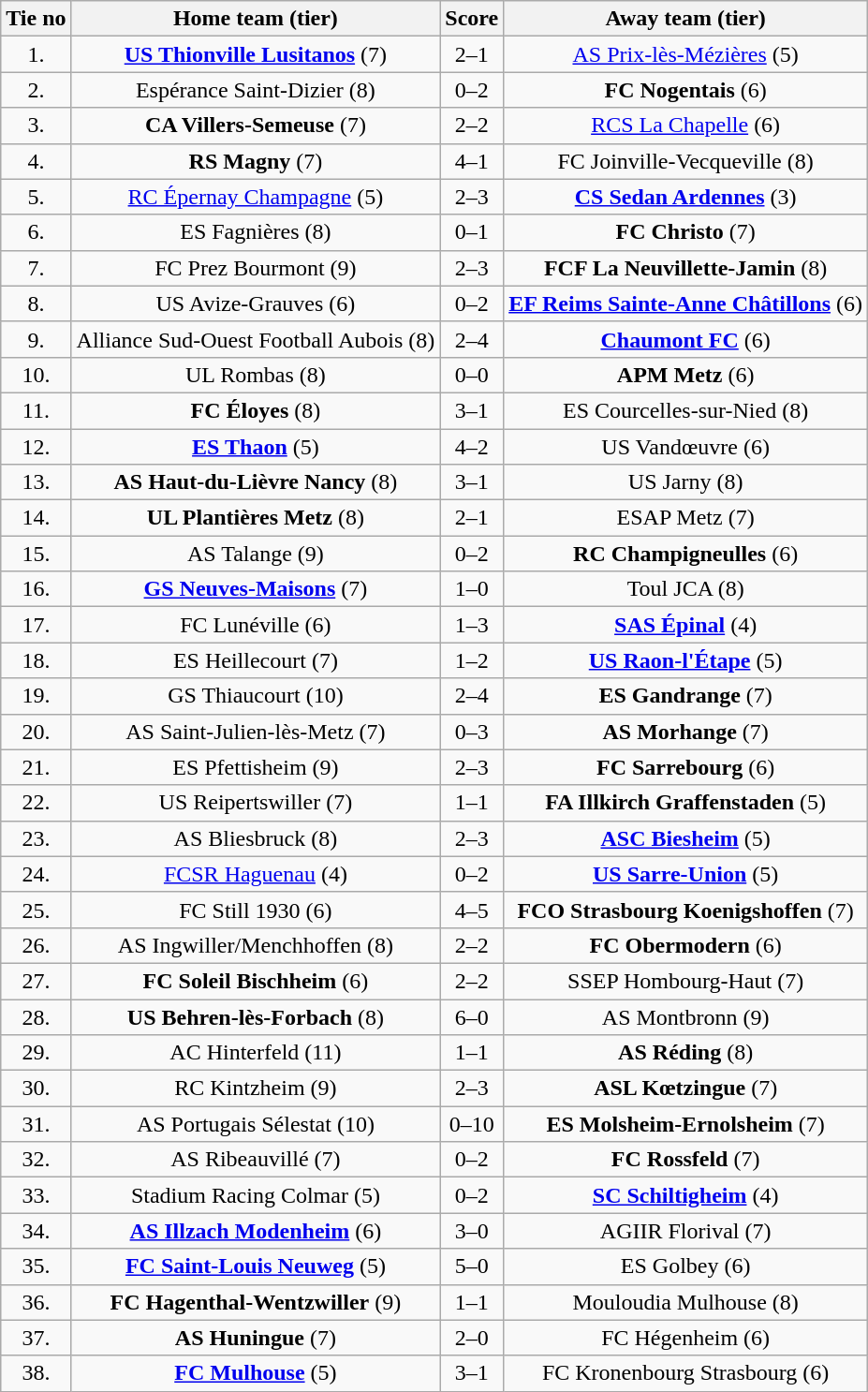<table class="wikitable" style="text-align: center">
<tr>
<th>Tie no</th>
<th>Home team (tier)</th>
<th>Score</th>
<th>Away team (tier)</th>
</tr>
<tr>
<td>1.</td>
<td><strong><a href='#'>US Thionville Lusitanos</a></strong> (7)</td>
<td>2–1</td>
<td><a href='#'>AS Prix-lès-Mézières</a> (5)</td>
</tr>
<tr>
<td>2.</td>
<td>Espérance Saint-Dizier (8)</td>
<td>0–2</td>
<td><strong>FC Nogentais</strong> (6)</td>
</tr>
<tr>
<td>3.</td>
<td><strong>CA Villers-Semeuse</strong> (7)</td>
<td>2–2 </td>
<td><a href='#'>RCS La Chapelle</a> (6)</td>
</tr>
<tr>
<td>4.</td>
<td><strong>RS Magny</strong> (7)</td>
<td>4–1</td>
<td>FC Joinville-Vecqueville (8)</td>
</tr>
<tr>
<td>5.</td>
<td><a href='#'>RC Épernay Champagne</a> (5)</td>
<td>2–3</td>
<td><strong><a href='#'>CS Sedan Ardennes</a></strong> (3)</td>
</tr>
<tr>
<td>6.</td>
<td>ES Fagnières (8)</td>
<td>0–1</td>
<td><strong>FC Christo</strong> (7)</td>
</tr>
<tr>
<td>7.</td>
<td>FC Prez Bourmont (9)</td>
<td>2–3</td>
<td><strong>FCF La Neuvillette-Jamin</strong> (8)</td>
</tr>
<tr>
<td>8.</td>
<td>US Avize-Grauves (6)</td>
<td>0–2</td>
<td><strong><a href='#'>EF Reims Sainte-Anne Châtillons</a></strong> (6)</td>
</tr>
<tr>
<td>9.</td>
<td>Alliance Sud-Ouest Football Aubois (8)</td>
<td>2–4</td>
<td><strong><a href='#'>Chaumont FC</a></strong> (6)</td>
</tr>
<tr>
<td>10.</td>
<td>UL Rombas (8)</td>
<td>0–0 </td>
<td><strong>APM Metz</strong> (6)</td>
</tr>
<tr>
<td>11.</td>
<td><strong>FC Éloyes</strong> (8)</td>
<td>3–1</td>
<td>ES Courcelles-sur-Nied (8)</td>
</tr>
<tr>
<td>12.</td>
<td><strong><a href='#'>ES Thaon</a></strong> (5)</td>
<td>4–2</td>
<td>US Vandœuvre (6)</td>
</tr>
<tr>
<td>13.</td>
<td><strong>AS Haut-du-Lièvre Nancy</strong> (8)</td>
<td>3–1</td>
<td>US Jarny (8)</td>
</tr>
<tr>
<td>14.</td>
<td><strong>UL Plantières Metz</strong> (8)</td>
<td>2–1</td>
<td>ESAP Metz (7)</td>
</tr>
<tr>
<td>15.</td>
<td>AS Talange (9)</td>
<td>0–2</td>
<td><strong>RC Champigneulles</strong> (6)</td>
</tr>
<tr>
<td>16.</td>
<td><strong><a href='#'>GS Neuves-Maisons</a></strong> (7)</td>
<td>1–0</td>
<td>Toul JCA (8)</td>
</tr>
<tr>
<td>17.</td>
<td>FC Lunéville (6)</td>
<td>1–3</td>
<td><strong><a href='#'>SAS Épinal</a></strong> (4)</td>
</tr>
<tr>
<td>18.</td>
<td>ES Heillecourt (7)</td>
<td>1–2</td>
<td><strong><a href='#'>US Raon-l'Étape</a></strong> (5)</td>
</tr>
<tr>
<td>19.</td>
<td>GS Thiaucourt (10)</td>
<td>2–4</td>
<td><strong>ES Gandrange</strong> (7)</td>
</tr>
<tr>
<td>20.</td>
<td>AS Saint-Julien-lès-Metz (7)</td>
<td>0–3</td>
<td><strong>AS Morhange</strong> (7)</td>
</tr>
<tr>
<td>21.</td>
<td>ES Pfettisheim (9)</td>
<td>2–3</td>
<td><strong>FC Sarrebourg</strong> (6)</td>
</tr>
<tr>
<td>22.</td>
<td>US Reipertswiller (7)</td>
<td>1–1 </td>
<td><strong>FA Illkirch Graffenstaden</strong> (5)</td>
</tr>
<tr>
<td>23.</td>
<td>AS Bliesbruck (8)</td>
<td>2–3</td>
<td><strong><a href='#'>ASC Biesheim</a></strong> (5)</td>
</tr>
<tr>
<td>24.</td>
<td><a href='#'>FCSR Haguenau</a> (4)</td>
<td>0–2</td>
<td><strong><a href='#'>US Sarre-Union</a></strong> (5)</td>
</tr>
<tr>
<td>25.</td>
<td>FC Still 1930 (6)</td>
<td>4–5</td>
<td><strong>FCO Strasbourg Koenigshoffen</strong> (7)</td>
</tr>
<tr>
<td>26.</td>
<td>AS Ingwiller/Menchhoffen (8)</td>
<td>2–2 </td>
<td><strong>FC Obermodern</strong> (6)</td>
</tr>
<tr>
<td>27.</td>
<td><strong>FC Soleil Bischheim</strong> (6)</td>
<td>2–2 </td>
<td>SSEP Hombourg-Haut (7)</td>
</tr>
<tr>
<td>28.</td>
<td><strong>US Behren-lès-Forbach</strong> (8)</td>
<td>6–0</td>
<td>AS Montbronn (9)</td>
</tr>
<tr>
<td>29.</td>
<td>AC Hinterfeld (11)</td>
<td>1–1 </td>
<td><strong>AS Réding</strong> (8)</td>
</tr>
<tr>
<td>30.</td>
<td>RC Kintzheim (9)</td>
<td>2–3</td>
<td><strong>ASL Kœtzingue</strong> (7)</td>
</tr>
<tr>
<td>31.</td>
<td>AS Portugais Sélestat (10)</td>
<td>0–10</td>
<td><strong>ES Molsheim-Ernolsheim</strong> (7)</td>
</tr>
<tr>
<td>32.</td>
<td>AS Ribeauvillé (7)</td>
<td>0–2</td>
<td><strong>FC Rossfeld</strong> (7)</td>
</tr>
<tr>
<td>33.</td>
<td>Stadium Racing Colmar (5)</td>
<td>0–2</td>
<td><strong><a href='#'>SC Schiltigheim</a></strong> (4)</td>
</tr>
<tr>
<td>34.</td>
<td><strong><a href='#'>AS Illzach Modenheim</a></strong> (6)</td>
<td>3–0</td>
<td>AGIIR Florival (7)</td>
</tr>
<tr>
<td>35.</td>
<td><strong><a href='#'>FC Saint-Louis Neuweg</a></strong> (5)</td>
<td>5–0</td>
<td>ES Golbey (6)</td>
</tr>
<tr>
<td>36.</td>
<td><strong>FC Hagenthal-Wentzwiller</strong> (9)</td>
<td>1–1 </td>
<td>Mouloudia Mulhouse (8)</td>
</tr>
<tr>
<td>37.</td>
<td><strong>AS Huningue</strong> (7)</td>
<td>2–0</td>
<td>FC Hégenheim (6)</td>
</tr>
<tr>
<td>38.</td>
<td><strong><a href='#'>FC Mulhouse</a></strong> (5)</td>
<td>3–1</td>
<td>FC Kronenbourg Strasbourg (6)</td>
</tr>
</table>
